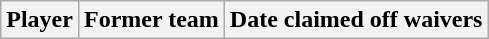<table class="wikitable" style="text-align:center">
<tr>
<th>Player</th>
<th>Former team</th>
<th>Date claimed off waivers</th>
</tr>
</table>
